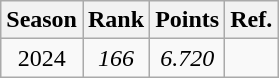<table class="wikitable plainrowheaders sortable" style="text-align:center">
<tr>
<th>Season</th>
<th>Rank</th>
<th>Points</th>
<th>Ref.</th>
</tr>
<tr>
<td>2024</td>
<td><em>166</em> </td>
<td><em>6.720</em></td>
<td></td>
</tr>
</table>
